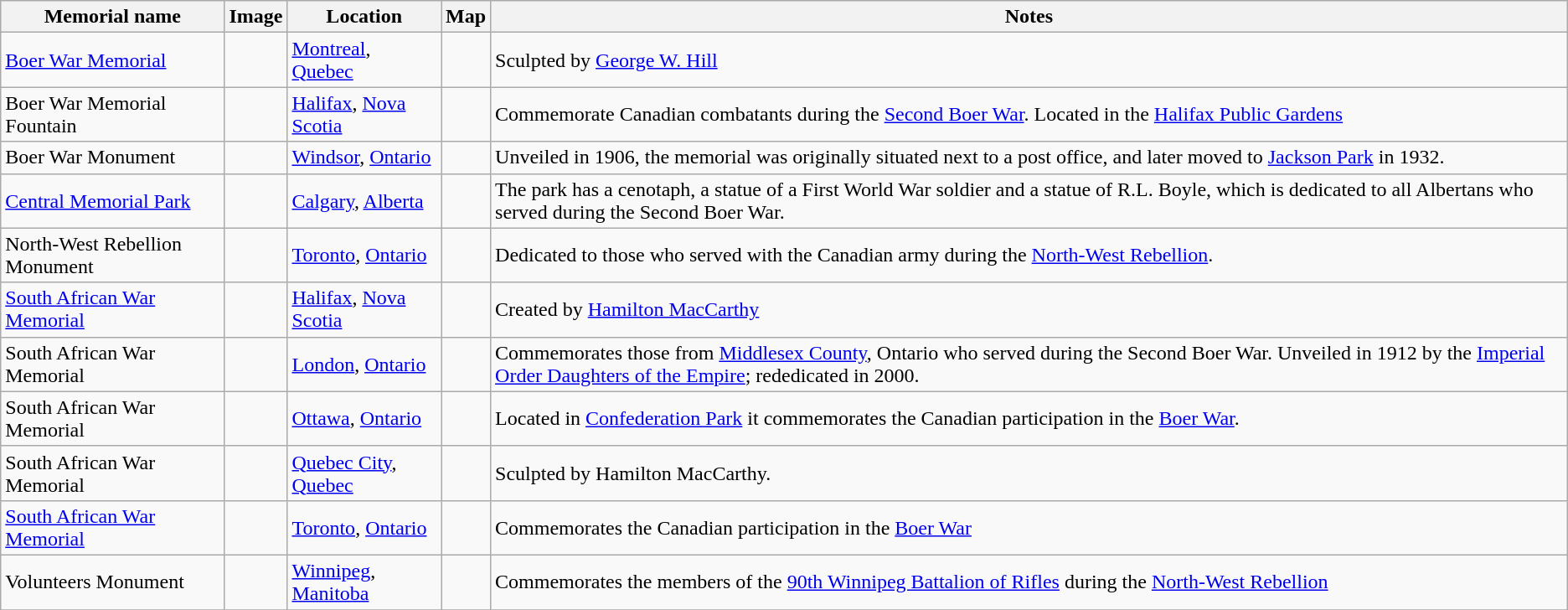<table class="wikitable sortable sticky-header" border="1">
<tr valign="middle">
<th scope="col">Memorial name</th>
<th scope="col" class="unsortable">Image</th>
<th scope="col">Location</th>
<th scope="col">Map</th>
<th scope="col" class="unsortable">Notes</th>
</tr>
<tr>
<td><a href='#'>Boer War Memorial</a></td>
<td></td>
<td><a href='#'>Montreal</a>, <a href='#'>Quebec</a></td>
<td></td>
<td>Sculpted by <a href='#'>George W. Hill</a></td>
</tr>
<tr>
<td>Boer War Memorial Fountain</td>
<td></td>
<td><a href='#'>Halifax</a>, <a href='#'>Nova Scotia</a></td>
<td></td>
<td>Commemorate Canadian combatants during the <a href='#'>Second Boer War</a>. Located in the <a href='#'>Halifax Public Gardens</a></td>
</tr>
<tr>
<td>Boer War Monument</td>
<td></td>
<td><a href='#'>Windsor</a>, <a href='#'>Ontario</a></td>
<td></td>
<td>Unveiled in 1906, the memorial was originally situated next to a post office, and later moved to <a href='#'>Jackson Park</a> in 1932.</td>
</tr>
<tr>
<td><a href='#'>Central Memorial Park</a></td>
<td></td>
<td><a href='#'>Calgary</a>, <a href='#'>Alberta</a></td>
<td></td>
<td>The park has a cenotaph, a statue of a First World War soldier and a statue of R.L. Boyle, which is dedicated to all Albertans who served during the Second Boer War.</td>
</tr>
<tr>
<td>North-West Rebellion Monument</td>
<td></td>
<td><a href='#'>Toronto</a>, <a href='#'>Ontario</a></td>
<td></td>
<td>Dedicated to those who served with the Canadian army during the <a href='#'>North-West Rebellion</a>.</td>
</tr>
<tr>
<td><a href='#'>South African War Memorial</a></td>
<td></td>
<td><a href='#'>Halifax</a>, <a href='#'>Nova Scotia</a></td>
<td></td>
<td>Created by <a href='#'>Hamilton MacCarthy</a></td>
</tr>
<tr>
<td>South African War Memorial</td>
<td></td>
<td><a href='#'>London</a>, <a href='#'>Ontario</a></td>
<td></td>
<td>Commemorates those from <a href='#'>Middlesex County</a>, Ontario who served during the Second Boer War. Unveiled in 1912 by the <a href='#'>Imperial Order Daughters of the Empire</a>; rededicated in 2000.</td>
</tr>
<tr>
<td>South African War Memorial</td>
<td></td>
<td><a href='#'>Ottawa</a>, <a href='#'>Ontario</a></td>
<td></td>
<td>Located in <a href='#'>Confederation Park</a> it commemorates the Canadian participation in the <a href='#'>Boer War</a>.</td>
</tr>
<tr>
<td>South African War Memorial</td>
<td></td>
<td><a href='#'>Quebec City</a>, <a href='#'>Quebec</a></td>
<td></td>
<td>Sculpted by Hamilton MacCarthy.</td>
</tr>
<tr>
<td><a href='#'>South African War Memorial</a></td>
<td></td>
<td><a href='#'>Toronto</a>, <a href='#'>Ontario</a></td>
<td></td>
<td>Commemorates the Canadian participation in the <a href='#'>Boer War</a></td>
</tr>
<tr>
<td>Volunteers Monument</td>
<td></td>
<td><a href='#'>Winnipeg</a>, <a href='#'>Manitoba</a></td>
<td></td>
<td>Commemorates the members of the <a href='#'>90th Winnipeg Battalion of Rifles</a> during the <a href='#'>North-West Rebellion</a></td>
</tr>
<tr>
</tr>
</table>
